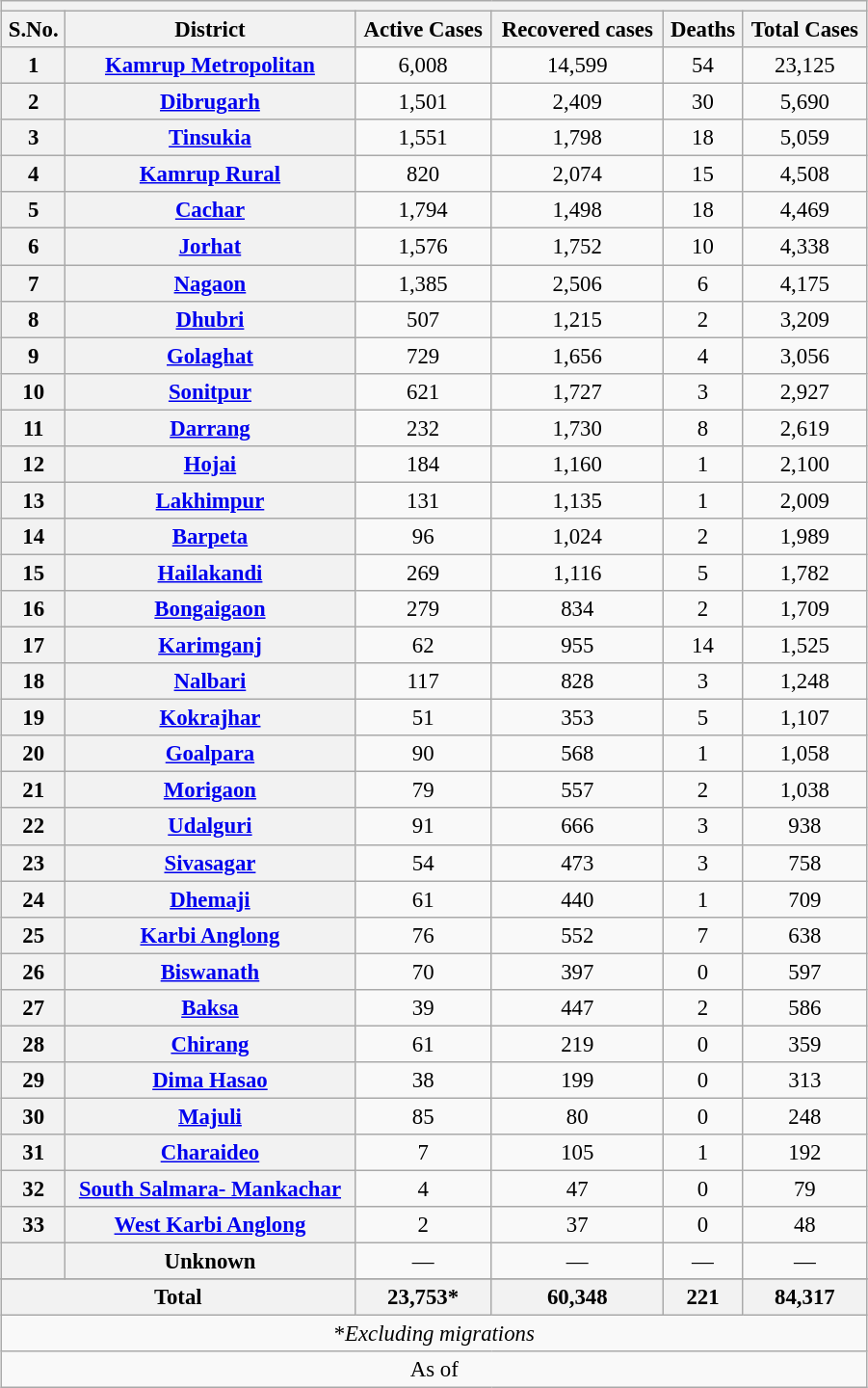<table class="wikitable plainrowheaders sortable mw-collapsible" style="text-align:center; font-size:95%; width:600px; clear:right; margin:0px 0px 0.5em 1em">
<tr>
<th colspan="7"></th>
</tr>
<tr>
<th scope="col">S.No.</th>
<th scope="col">District</th>
<th scope="col">Active Cases</th>
<th scope="col">Recovered cases</th>
<th scope="col">Deaths</th>
<th scope="col">Total Cases</th>
</tr>
<tr>
<th scope="row">1</th>
<th scope="row"><a href='#'>Kamrup Metropolitan</a></th>
<td>6,008</td>
<td>14,599</td>
<td>54</td>
<td>23,125</td>
</tr>
<tr>
<th scope="row">2</th>
<th scope="row"><a href='#'>Dibrugarh</a></th>
<td>1,501</td>
<td>2,409</td>
<td>30</td>
<td>5,690</td>
</tr>
<tr>
<th scope="row">3</th>
<th scope="row"><a href='#'>Tinsukia</a></th>
<td>1,551</td>
<td>1,798</td>
<td>18</td>
<td>5,059</td>
</tr>
<tr>
<th scope="row">4</th>
<th scope="row"><a href='#'>Kamrup Rural</a></th>
<td>820</td>
<td>2,074</td>
<td>15</td>
<td>4,508</td>
</tr>
<tr>
<th scope="row">5</th>
<th scope="row"><a href='#'>Cachar</a></th>
<td>1,794</td>
<td>1,498</td>
<td>18</td>
<td>4,469</td>
</tr>
<tr>
<th scope="row">6</th>
<th scope="row"><a href='#'>Jorhat</a></th>
<td>1,576</td>
<td>1,752</td>
<td>10</td>
<td>4,338</td>
</tr>
<tr>
<th scope="row">7</th>
<th scope="row"><a href='#'>Nagaon</a></th>
<td>1,385</td>
<td>2,506</td>
<td>6</td>
<td>4,175</td>
</tr>
<tr>
<th scope="row">8</th>
<th scope="row"><a href='#'>Dhubri</a></th>
<td>507</td>
<td>1,215</td>
<td>2</td>
<td>3,209</td>
</tr>
<tr>
<th scope="row">9</th>
<th scope="row"><a href='#'>Golaghat</a></th>
<td>729</td>
<td>1,656</td>
<td>4</td>
<td>3,056</td>
</tr>
<tr>
<th scope="row">10</th>
<th scope="row"><a href='#'>Sonitpur</a></th>
<td>621</td>
<td>1,727</td>
<td>3</td>
<td>2,927</td>
</tr>
<tr>
<th scope="row">11</th>
<th scope="row"><a href='#'>Darrang</a></th>
<td>232</td>
<td>1,730</td>
<td>8</td>
<td>2,619</td>
</tr>
<tr>
<th scope="row">12</th>
<th scope="row"><a href='#'>Hojai</a></th>
<td>184</td>
<td>1,160</td>
<td>1</td>
<td>2,100</td>
</tr>
<tr>
<th scope="row">13</th>
<th scope="row"><a href='#'>Lakhimpur</a></th>
<td>131</td>
<td>1,135</td>
<td>1</td>
<td>2,009</td>
</tr>
<tr>
<th scope="row">14</th>
<th scope="row"><a href='#'>Barpeta</a></th>
<td>96</td>
<td>1,024</td>
<td>2</td>
<td>1,989</td>
</tr>
<tr>
<th scope="row">15</th>
<th scope="row"><a href='#'>Hailakandi</a></th>
<td>269</td>
<td>1,116</td>
<td>5</td>
<td>1,782</td>
</tr>
<tr>
<th scope="row">16</th>
<th scope="row"><a href='#'>Bongaigaon</a></th>
<td>279</td>
<td>834</td>
<td>2</td>
<td>1,709</td>
</tr>
<tr>
<th scope="row">17</th>
<th scope="row"><a href='#'>Karimganj</a></th>
<td>62</td>
<td>955</td>
<td>14</td>
<td>1,525</td>
</tr>
<tr>
<th scope="row">18</th>
<th scope="row"><a href='#'>Nalbari</a></th>
<td>117</td>
<td>828</td>
<td>3</td>
<td>1,248</td>
</tr>
<tr>
<th scope="row">19</th>
<th scope="row"><a href='#'>Kokrajhar</a></th>
<td>51</td>
<td>353</td>
<td>5</td>
<td>1,107</td>
</tr>
<tr>
<th scope="row">20</th>
<th scope="row"><a href='#'>Goalpara</a></th>
<td>90</td>
<td>568</td>
<td>1</td>
<td>1,058</td>
</tr>
<tr>
<th scope="row">21</th>
<th scope="row"><a href='#'>Morigaon</a></th>
<td>79</td>
<td>557</td>
<td>2</td>
<td>1,038</td>
</tr>
<tr>
<th scope="row">22</th>
<th scope="row"><a href='#'>Udalguri</a></th>
<td>91</td>
<td>666</td>
<td>3</td>
<td>938</td>
</tr>
<tr>
<th scope="row">23</th>
<th scope="row"><a href='#'>Sivasagar</a></th>
<td>54</td>
<td>473</td>
<td>3</td>
<td>758</td>
</tr>
<tr>
<th scope="row">24</th>
<th scope="row"><a href='#'>Dhemaji</a></th>
<td>61</td>
<td>440</td>
<td>1</td>
<td>709</td>
</tr>
<tr>
<th scope="row">25</th>
<th scope="row"><a href='#'>Karbi Anglong</a></th>
<td>76</td>
<td>552</td>
<td>7</td>
<td>638</td>
</tr>
<tr>
<th scope="row">26</th>
<th scope="row"><a href='#'>Biswanath</a></th>
<td>70</td>
<td>397</td>
<td>0</td>
<td>597</td>
</tr>
<tr>
<th scope="row">27</th>
<th scope="row"><a href='#'>Baksa</a></th>
<td>39</td>
<td>447</td>
<td>2</td>
<td>586</td>
</tr>
<tr>
<th scope="row">28</th>
<th scope="row"><a href='#'>Chirang</a></th>
<td>61</td>
<td>219</td>
<td>0</td>
<td>359</td>
</tr>
<tr>
<th scope="row">29</th>
<th scope="row"><a href='#'>Dima Hasao</a></th>
<td>38</td>
<td>199</td>
<td>0</td>
<td>313</td>
</tr>
<tr>
<th scope="row">30</th>
<th scope="row"><a href='#'>Majuli</a></th>
<td>85</td>
<td>80</td>
<td>0</td>
<td>248</td>
</tr>
<tr>
<th scope="row">31</th>
<th scope="row"><a href='#'>Charaideo</a></th>
<td>7</td>
<td>105</td>
<td>1</td>
<td>192</td>
</tr>
<tr>
<th scope="row">32</th>
<th scope="row"><a href='#'>South Salmara- Mankachar</a></th>
<td>4</td>
<td>47</td>
<td>0</td>
<td>79</td>
</tr>
<tr>
<th scope="row">33</th>
<th scope="row"><a href='#'>West Karbi Anglong</a></th>
<td>2</td>
<td>37</td>
<td>0</td>
<td>48</td>
</tr>
<tr>
<th scope="row"></th>
<th scope="row">Unknown</th>
<td>—</td>
<td>—</td>
<td>—</td>
<td>—</td>
</tr>
<tr>
</tr>
<tr class="sortbottom">
<th colspan="2">Total</th>
<th scope="col">23,753*</th>
<th scope="col">60,348</th>
<th scope="col">221</th>
<th>84,317</th>
</tr>
<tr class="sortbottom" style="text-align:center;">
<td colspan="7">*<em>Excluding migrations</em></td>
</tr>
<tr class="sortbottom" style="text-align:center;">
<td colspan="7">As of </td>
</tr>
</table>
